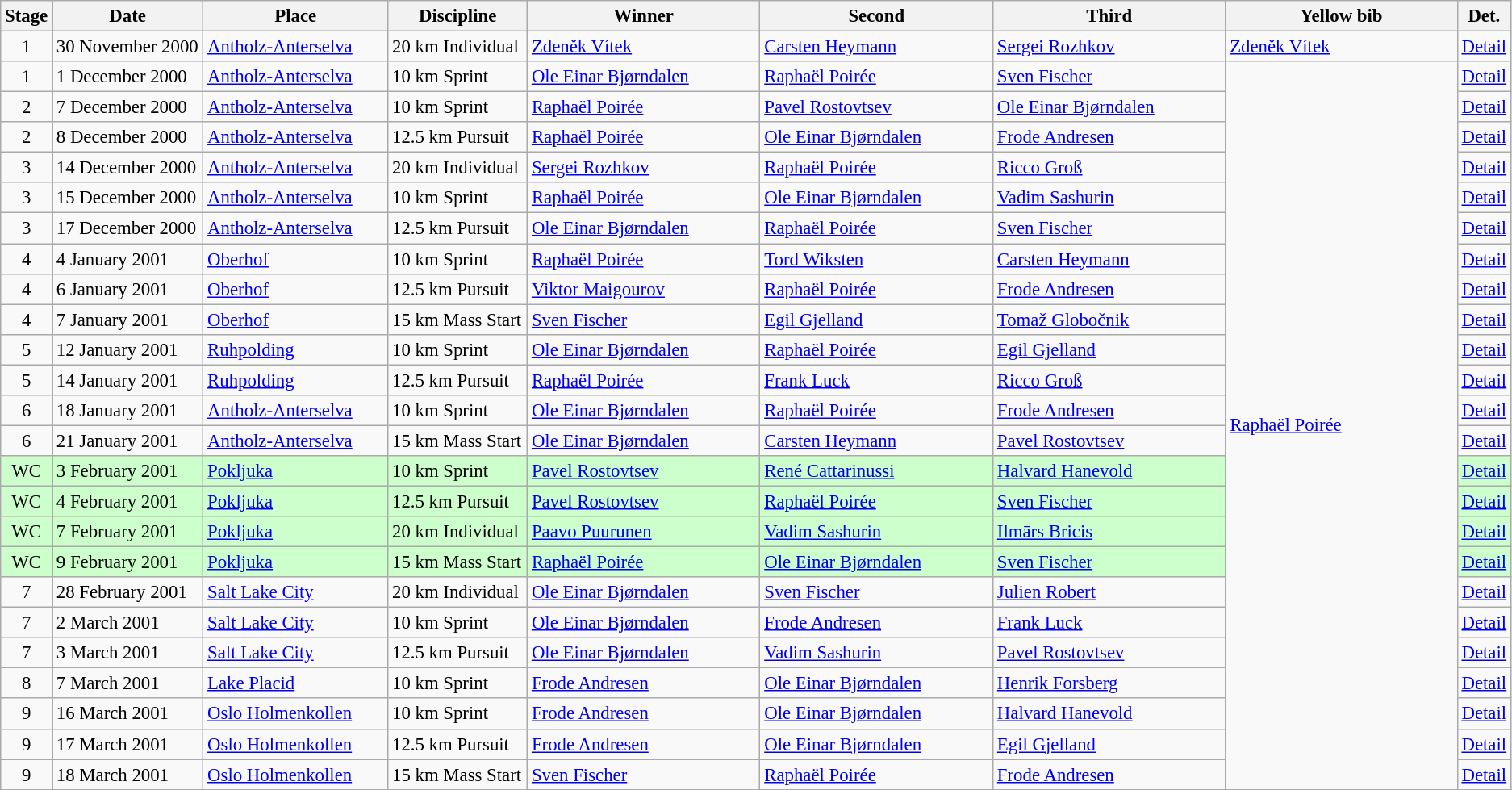<table class="wikitable" style="font-size:95%;">
<tr>
<th width="10">Stage</th>
<th width="120">Date</th>
<th width="148">Place</th>
<th width="110">Discipline</th>
<th width="190">Winner</th>
<th width="190">Second</th>
<th width="190">Third</th>
<th width="190">Yellow bib <br> </th>
<th width="8">Det.</th>
</tr>
<tr>
<td align=center>1</td>
<td>30 November 2000</td>
<td> <a href='#'>Antholz-Anterselva</a></td>
<td>20 km Individual</td>
<td> <a href='#'>Zdeněk Vítek</a></td>
<td> <a href='#'>Carsten Heymann</a></td>
<td> <a href='#'>Sergei Rozhkov</a></td>
<td> <a href='#'>Zdeněk Vítek</a></td>
<td><a href='#'>Detail</a></td>
</tr>
<tr>
<td align=center>1</td>
<td>1 December 2000</td>
<td> <a href='#'>Antholz-Anterselva</a></td>
<td>10 km Sprint</td>
<td> <a href='#'>Ole Einar Bjørndalen</a></td>
<td> <a href='#'>Raphaël Poirée</a></td>
<td> <a href='#'>Sven Fischer</a></td>
<td rowspan="24"> <a href='#'>Raphaël Poirée</a></td>
<td><a href='#'>Detail</a></td>
</tr>
<tr>
<td align=center>2</td>
<td>7 December 2000</td>
<td> <a href='#'>Antholz-Anterselva</a></td>
<td>10 km Sprint</td>
<td> <a href='#'>Raphaël Poirée</a></td>
<td> <a href='#'>Pavel Rostovtsev</a></td>
<td> <a href='#'>Ole Einar Bjørndalen</a></td>
<td><a href='#'>Detail</a></td>
</tr>
<tr>
<td align=center>2</td>
<td>8 December 2000</td>
<td> <a href='#'>Antholz-Anterselva</a></td>
<td>12.5 km Pursuit</td>
<td> <a href='#'>Raphaël Poirée</a></td>
<td> <a href='#'>Ole Einar Bjørndalen</a></td>
<td> <a href='#'>Frode Andresen</a></td>
<td><a href='#'>Detail</a></td>
</tr>
<tr>
<td align=center>3</td>
<td>14 December 2000</td>
<td> <a href='#'>Antholz-Anterselva</a></td>
<td>20 km Individual</td>
<td> <a href='#'>Sergei Rozhkov</a></td>
<td> <a href='#'>Raphaël Poirée</a></td>
<td> <a href='#'>Ricco Groß</a></td>
<td><a href='#'>Detail</a></td>
</tr>
<tr>
<td align=center>3</td>
<td>15 December 2000</td>
<td> <a href='#'>Antholz-Anterselva</a></td>
<td>10 km Sprint</td>
<td> <a href='#'>Raphaël Poirée</a></td>
<td> <a href='#'>Ole Einar Bjørndalen</a></td>
<td> <a href='#'>Vadim Sashurin</a></td>
<td><a href='#'>Detail</a></td>
</tr>
<tr>
<td align=center>3</td>
<td>17 December 2000</td>
<td> <a href='#'>Antholz-Anterselva</a></td>
<td>12.5 km Pursuit</td>
<td> <a href='#'>Ole Einar Bjørndalen</a></td>
<td> <a href='#'>Raphaël Poirée</a></td>
<td> <a href='#'>Sven Fischer</a></td>
<td><a href='#'>Detail</a></td>
</tr>
<tr>
<td align=center>4</td>
<td>4 January 2001</td>
<td> <a href='#'>Oberhof</a></td>
<td>10 km Sprint</td>
<td> <a href='#'>Raphaël Poirée</a></td>
<td> <a href='#'>Tord Wiksten</a></td>
<td> <a href='#'>Carsten Heymann</a></td>
<td><a href='#'>Detail</a></td>
</tr>
<tr>
<td align=center>4</td>
<td>6 January 2001</td>
<td> <a href='#'>Oberhof</a></td>
<td>12.5 km Pursuit</td>
<td> <a href='#'>Viktor Maigourov</a></td>
<td> <a href='#'>Raphaël Poirée</a></td>
<td> <a href='#'>Frode Andresen</a></td>
<td><a href='#'>Detail</a></td>
</tr>
<tr>
<td align=center>4</td>
<td>7 January 2001</td>
<td> <a href='#'>Oberhof</a></td>
<td>15 km Mass Start</td>
<td> <a href='#'>Sven Fischer</a></td>
<td> <a href='#'>Egil Gjelland</a></td>
<td> <a href='#'>Tomaž Globočnik</a></td>
<td><a href='#'>Detail</a></td>
</tr>
<tr>
<td align=center>5</td>
<td>12 January 2001</td>
<td> <a href='#'>Ruhpolding</a></td>
<td>10 km Sprint</td>
<td> <a href='#'>Ole Einar Bjørndalen</a></td>
<td> <a href='#'>Raphaël Poirée</a></td>
<td> <a href='#'>Egil Gjelland</a></td>
<td><a href='#'>Detail</a></td>
</tr>
<tr>
<td align=center>5</td>
<td>14 January 2001</td>
<td> <a href='#'>Ruhpolding</a></td>
<td>12.5 km Pursuit</td>
<td> <a href='#'>Raphaël Poirée</a></td>
<td> <a href='#'>Frank Luck</a></td>
<td> <a href='#'>Ricco Groß</a></td>
<td><a href='#'>Detail</a></td>
</tr>
<tr>
<td align=center>6</td>
<td>18 January 2001</td>
<td> <a href='#'>Antholz-Anterselva</a></td>
<td>10 km Sprint</td>
<td> <a href='#'>Ole Einar Bjørndalen</a></td>
<td> <a href='#'>Raphaël Poirée</a></td>
<td> <a href='#'>Frode Andresen</a></td>
<td><a href='#'>Detail</a></td>
</tr>
<tr>
<td align=center>6</td>
<td>21 January 2001</td>
<td> <a href='#'>Antholz-Anterselva</a></td>
<td>15 km Mass Start</td>
<td> <a href='#'>Ole Einar Bjørndalen</a></td>
<td> <a href='#'>Carsten Heymann</a></td>
<td> <a href='#'>Pavel Rostovtsev</a></td>
<td><a href='#'>Detail</a></td>
</tr>
<tr style="background:#CCFFCC">
<td align=center>WC</td>
<td>3 February 2001</td>
<td> <a href='#'>Pokljuka</a></td>
<td>10 km Sprint</td>
<td> <a href='#'>Pavel Rostovtsev</a></td>
<td> <a href='#'>René Cattarinussi</a></td>
<td> <a href='#'>Halvard Hanevold</a></td>
<td><a href='#'>Detail</a></td>
</tr>
<tr style="background:#CCFFCC">
<td align=center>WC</td>
<td>4 February 2001</td>
<td> <a href='#'>Pokljuka</a></td>
<td>12.5 km Pursuit</td>
<td> <a href='#'>Pavel Rostovtsev</a></td>
<td> <a href='#'>Raphaël Poirée</a></td>
<td> <a href='#'>Sven Fischer</a></td>
<td><a href='#'>Detail</a></td>
</tr>
<tr style="background:#CCFFCC">
<td align=center>WC</td>
<td>7 February 2001</td>
<td> <a href='#'>Pokljuka</a></td>
<td>20 km Individual</td>
<td> <a href='#'>Paavo Puurunen</a></td>
<td> <a href='#'>Vadim Sashurin</a></td>
<td> <a href='#'>Ilmārs Bricis</a></td>
<td><a href='#'>Detail</a></td>
</tr>
<tr style="background:#CCFFCC">
<td align=center>WC</td>
<td>9 February 2001</td>
<td> <a href='#'>Pokljuka</a></td>
<td>15 km Mass Start</td>
<td> <a href='#'>Raphaël Poirée</a></td>
<td> <a href='#'>Ole Einar Bjørndalen</a></td>
<td> <a href='#'>Sven Fischer</a></td>
<td><a href='#'>Detail</a></td>
</tr>
<tr>
<td align=center>7</td>
<td>28 February 2001</td>
<td> <a href='#'>Salt Lake City</a></td>
<td>20 km Individual</td>
<td> <a href='#'>Ole Einar Bjørndalen</a></td>
<td> <a href='#'>Sven Fischer</a></td>
<td> <a href='#'>Julien Robert</a></td>
<td><a href='#'>Detail</a></td>
</tr>
<tr>
<td align=center>7</td>
<td>2 March 2001</td>
<td> <a href='#'>Salt Lake City</a></td>
<td>10 km Sprint</td>
<td> <a href='#'>Ole Einar Bjørndalen</a></td>
<td> <a href='#'>Frode Andresen</a></td>
<td> <a href='#'>Frank Luck</a></td>
<td><a href='#'>Detail</a></td>
</tr>
<tr>
<td align=center>7</td>
<td>3 March 2001</td>
<td> <a href='#'>Salt Lake City</a></td>
<td>12.5 km Pursuit</td>
<td> <a href='#'>Ole Einar Bjørndalen</a></td>
<td> <a href='#'>Vadim Sashurin</a></td>
<td> <a href='#'>Pavel Rostovtsev</a></td>
<td><a href='#'>Detail</a></td>
</tr>
<tr>
<td align=center>8</td>
<td>7 March 2001</td>
<td> <a href='#'>Lake Placid</a></td>
<td>10 km Sprint</td>
<td> <a href='#'>Frode Andresen</a></td>
<td> <a href='#'>Ole Einar Bjørndalen</a></td>
<td> <a href='#'>Henrik Forsberg</a></td>
<td><a href='#'>Detail</a></td>
</tr>
<tr>
<td align=center>9</td>
<td>16 March 2001</td>
<td> <a href='#'>Oslo Holmenkollen</a></td>
<td>10 km Sprint</td>
<td> <a href='#'>Frode Andresen</a></td>
<td> <a href='#'>Ole Einar Bjørndalen</a></td>
<td> <a href='#'>Halvard Hanevold</a></td>
<td><a href='#'>Detail</a></td>
</tr>
<tr>
<td align=center>9</td>
<td>17 March 2001</td>
<td> <a href='#'>Oslo Holmenkollen</a></td>
<td>12.5 km Pursuit</td>
<td> <a href='#'>Frode Andresen</a></td>
<td> <a href='#'>Ole Einar Bjørndalen</a></td>
<td> <a href='#'>Egil Gjelland</a></td>
<td><a href='#'>Detail</a></td>
</tr>
<tr>
<td align=center>9</td>
<td>18 March 2001</td>
<td> <a href='#'>Oslo Holmenkollen</a></td>
<td>15 km Mass Start</td>
<td> <a href='#'>Sven Fischer</a></td>
<td> <a href='#'>Raphaël Poirée</a></td>
<td> <a href='#'>Frode Andresen</a></td>
<td><a href='#'>Detail</a></td>
</tr>
</table>
